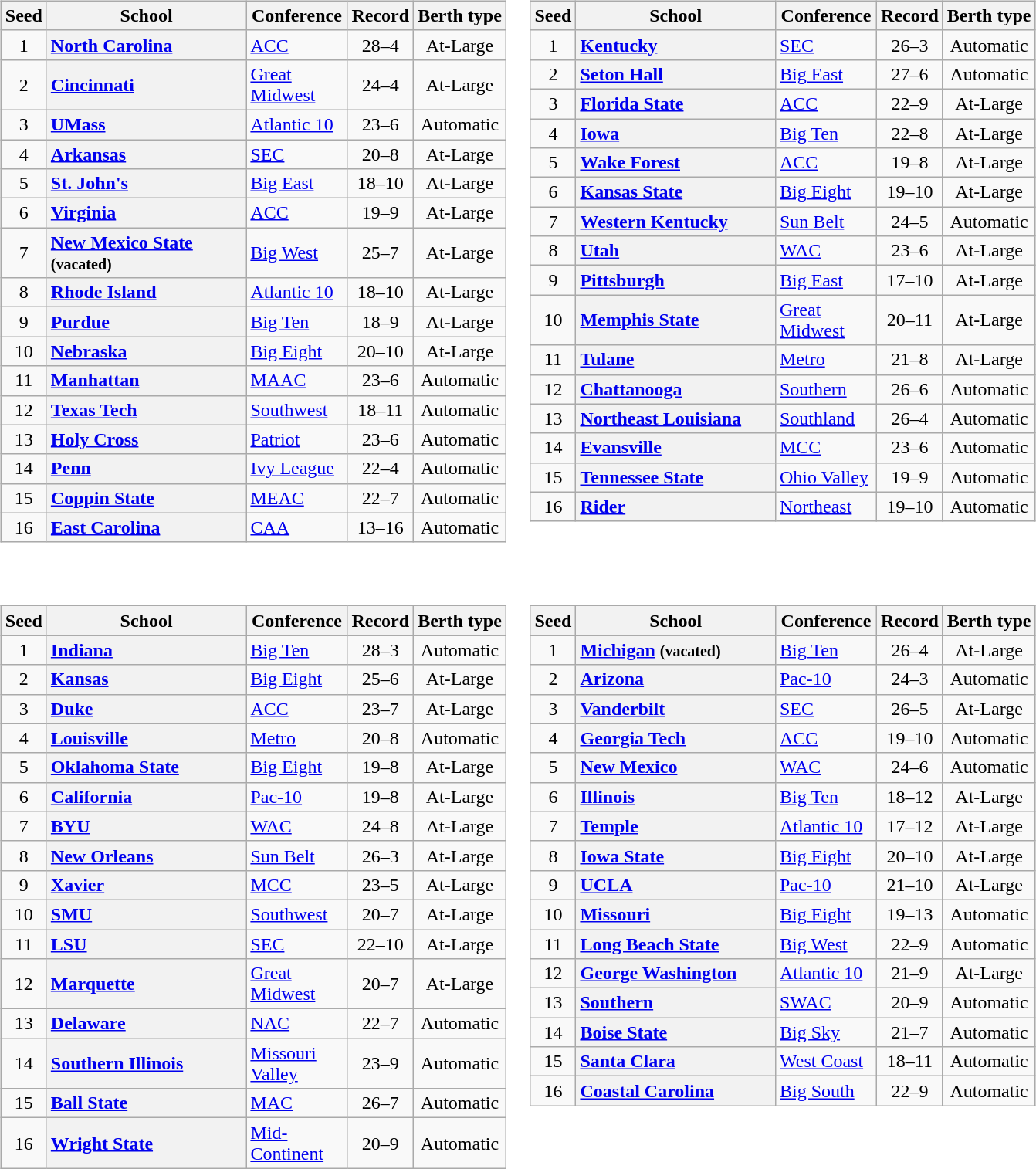<table>
<tr>
<td valign=top><br><table class="wikitable sortable plainrowheaders">
<tr>
<th scope="col">Seed</th>
<th scope="col" style="width: 165px;">School</th>
<th scope="col" style="width: 80px;">Conference</th>
<th scope="col">Record</th>
<th scope="col">Berth type</th>
</tr>
<tr>
<td align=center>1</td>
<th scope="row" style="text-align:left"><a href='#'>North Carolina</a></th>
<td><a href='#'>ACC</a></td>
<td align=center>28–4</td>
<td align=center>At-Large</td>
</tr>
<tr>
<td align=center>2</td>
<th scope="row" style="text-align:left"><a href='#'>Cincinnati</a></th>
<td><a href='#'>Great Midwest</a></td>
<td align=center>24–4</td>
<td align=center>At-Large</td>
</tr>
<tr>
<td align=center>3</td>
<th scope="row" style="text-align:left"><a href='#'>UMass</a></th>
<td><a href='#'>Atlantic 10</a></td>
<td align=center>23–6</td>
<td align=center>Automatic</td>
</tr>
<tr>
<td align=center>4</td>
<th scope="row" style="text-align:left"><a href='#'>Arkansas</a></th>
<td><a href='#'>SEC</a></td>
<td align=center>20–8</td>
<td align=center>At-Large</td>
</tr>
<tr>
<td align=center>5</td>
<th scope="row" style="text-align:left"><a href='#'>St. John's</a></th>
<td><a href='#'>Big East</a></td>
<td align=center>18–10</td>
<td align=center>At-Large</td>
</tr>
<tr>
<td align=center>6</td>
<th scope="row" style="text-align:left"><a href='#'>Virginia</a></th>
<td><a href='#'>ACC</a></td>
<td align=center>19–9</td>
<td align=center>At-Large</td>
</tr>
<tr>
<td align=center>7</td>
<th scope="row" style="text-align:left"><a href='#'>New Mexico State</a> <small>(vacated)</small></th>
<td><a href='#'>Big West</a></td>
<td align=center>25–7</td>
<td align=center>At-Large</td>
</tr>
<tr>
<td align=center>8</td>
<th scope="row" style="text-align:left"><a href='#'>Rhode Island</a></th>
<td><a href='#'>Atlantic 10</a></td>
<td align=center>18–10</td>
<td align=center>At-Large</td>
</tr>
<tr>
<td align=center>9</td>
<th scope="row" style="text-align:left"><a href='#'>Purdue</a></th>
<td><a href='#'>Big Ten</a></td>
<td align=center>18–9</td>
<td align=center>At-Large</td>
</tr>
<tr>
<td align=center>10</td>
<th scope="row" style="text-align:left"><a href='#'>Nebraska</a></th>
<td><a href='#'>Big Eight</a></td>
<td align=center>20–10</td>
<td align=center>At-Large</td>
</tr>
<tr>
<td align=center>11</td>
<th scope="row" style="text-align:left"><a href='#'>Manhattan</a></th>
<td><a href='#'>MAAC</a></td>
<td align=center>23–6</td>
<td align=center>Automatic</td>
</tr>
<tr>
<td align=center>12</td>
<th scope="row" style="text-align:left"><a href='#'>Texas Tech</a></th>
<td><a href='#'>Southwest</a></td>
<td align=center>18–11</td>
<td align=center>Automatic</td>
</tr>
<tr>
<td align=center>13</td>
<th scope="row" style="text-align:left"><a href='#'>Holy Cross</a></th>
<td><a href='#'>Patriot</a></td>
<td align=center>23–6</td>
<td align=center>Automatic</td>
</tr>
<tr>
<td align=center>14</td>
<th scope="row" style="text-align:left"><a href='#'>Penn</a></th>
<td><a href='#'>Ivy League</a></td>
<td align=center>22–4</td>
<td align=center>Automatic</td>
</tr>
<tr>
<td align=center>15</td>
<th scope="row" style="text-align:left"><a href='#'>Coppin State</a></th>
<td><a href='#'>MEAC</a></td>
<td align=center>22–7</td>
<td align=center>Automatic</td>
</tr>
<tr>
<td align=center>16</td>
<th scope="row" style="text-align:left"><a href='#'>East Carolina</a></th>
<td><a href='#'>CAA</a></td>
<td align=center>13–16</td>
<td align=center>Automatic</td>
</tr>
</table>
</td>
<td valign=top><br><table class="wikitable sortable plainrowheaders">
<tr>
<th scope="col">Seed</th>
<th scope="col" style="width: 165px;">School</th>
<th scope="col" style="width: 80px;">Conference</th>
<th scope="col">Record</th>
<th scope="col">Berth type</th>
</tr>
<tr>
<td align=center>1</td>
<th scope="row" style="text-align:left"><a href='#'>Kentucky</a></th>
<td><a href='#'>SEC</a></td>
<td align=center>26–3</td>
<td align=center>Automatic</td>
</tr>
<tr>
<td align=center>2</td>
<th scope="row" style="text-align:left"><a href='#'>Seton Hall</a></th>
<td><a href='#'>Big East</a></td>
<td align=center>27–6</td>
<td align=center>Automatic</td>
</tr>
<tr>
<td align=center>3</td>
<th scope="row" style="text-align:left"><a href='#'>Florida State</a></th>
<td><a href='#'>ACC</a></td>
<td align=center>22–9</td>
<td align=center>At-Large</td>
</tr>
<tr>
<td align=center>4</td>
<th scope="row" style="text-align:left"><a href='#'>Iowa</a></th>
<td><a href='#'>Big Ten</a></td>
<td align=center>22–8</td>
<td align=center>At-Large</td>
</tr>
<tr>
<td align=center>5</td>
<th scope="row" style="text-align:left"><a href='#'>Wake Forest</a></th>
<td><a href='#'>ACC</a></td>
<td align=center>19–8</td>
<td align=center>At-Large</td>
</tr>
<tr>
<td align=center>6</td>
<th scope="row" style="text-align:left"><a href='#'>Kansas State</a></th>
<td><a href='#'>Big Eight</a></td>
<td align=center>19–10</td>
<td align=center>At-Large</td>
</tr>
<tr>
<td align=center>7</td>
<th scope="row" style="text-align:left"><a href='#'>Western Kentucky</a></th>
<td><a href='#'>Sun Belt</a></td>
<td align=center>24–5</td>
<td align=center>Automatic</td>
</tr>
<tr>
<td align=center>8</td>
<th scope="row" style="text-align:left"><a href='#'>Utah</a></th>
<td><a href='#'>WAC</a></td>
<td align=center>23–6</td>
<td align=center>At-Large</td>
</tr>
<tr>
<td align=center>9</td>
<th scope="row" style="text-align:left"><a href='#'>Pittsburgh</a></th>
<td><a href='#'>Big East</a></td>
<td align=center>17–10</td>
<td align=center>At-Large</td>
</tr>
<tr>
<td align=center>10</td>
<th scope="row" style="text-align:left"><a href='#'>Memphis State</a></th>
<td><a href='#'>Great Midwest</a></td>
<td align=center>20–11</td>
<td align=center>At-Large</td>
</tr>
<tr>
<td align=center>11</td>
<th scope="row" style="text-align:left"><a href='#'>Tulane</a></th>
<td><a href='#'>Metro</a></td>
<td align=center>21–8</td>
<td align=center>At-Large</td>
</tr>
<tr>
<td align=center>12</td>
<th scope="row" style="text-align:left"><a href='#'>Chattanooga</a></th>
<td><a href='#'>Southern</a></td>
<td align=center>26–6</td>
<td align=center>Automatic</td>
</tr>
<tr>
<td align=center>13</td>
<th scope="row" style="text-align:left"><a href='#'>Northeast Louisiana</a></th>
<td><a href='#'>Southland</a></td>
<td align=center>26–4</td>
<td align=center>Automatic</td>
</tr>
<tr>
<td align=center>14</td>
<th scope="row" style="text-align:left"><a href='#'>Evansville</a></th>
<td><a href='#'>MCC</a></td>
<td align=center>23–6</td>
<td align=center>Automatic</td>
</tr>
<tr>
<td align=center>15</td>
<th scope="row" style="text-align:left"><a href='#'>Tennessee State</a></th>
<td><a href='#'>Ohio Valley</a></td>
<td align=center>19–9</td>
<td align=center>Automatic</td>
</tr>
<tr>
<td align=center>16</td>
<th scope="row" style="text-align:left"><a href='#'>Rider</a></th>
<td><a href='#'>Northeast</a></td>
<td align=center>19–10</td>
<td align=center>Automatic</td>
</tr>
</table>
</td>
</tr>
<tr>
<td valign=top><br><table class="wikitable sortable plainrowheaders">
<tr>
<th scope="col">Seed</th>
<th scope="col" style="width: 165px;">School</th>
<th scope="col" style="width: 80px;">Conference</th>
<th scope="col">Record</th>
<th scope="col">Berth type</th>
</tr>
<tr>
<td align=center>1</td>
<th scope="row" style="text-align:left"><a href='#'>Indiana</a></th>
<td><a href='#'>Big Ten</a></td>
<td align=center>28–3</td>
<td align=center>Automatic</td>
</tr>
<tr>
<td align=center>2</td>
<th scope="row" style="text-align:left"><a href='#'>Kansas</a></th>
<td><a href='#'>Big Eight</a></td>
<td align=center>25–6</td>
<td align=center>At-Large</td>
</tr>
<tr>
<td align=center>3</td>
<th scope="row" style="text-align:left"><a href='#'>Duke</a></th>
<td><a href='#'>ACC</a></td>
<td align=center>23–7</td>
<td align=center>At-Large</td>
</tr>
<tr>
<td align=center>4</td>
<th scope="row" style="text-align:left"><a href='#'>Louisville</a></th>
<td><a href='#'>Metro</a></td>
<td align=center>20–8</td>
<td align=center>Automatic</td>
</tr>
<tr>
<td align=center>5</td>
<th scope="row" style="text-align:left"><a href='#'>Oklahoma State</a></th>
<td><a href='#'>Big Eight</a></td>
<td align=center>19–8</td>
<td align=center>At-Large</td>
</tr>
<tr>
<td align=center>6</td>
<th scope="row" style="text-align:left"><a href='#'>California</a></th>
<td><a href='#'>Pac-10</a></td>
<td align=center>19–8</td>
<td align=center>At-Large</td>
</tr>
<tr>
<td align=center>7</td>
<th scope="row" style="text-align:left"><a href='#'>BYU</a></th>
<td><a href='#'>WAC</a></td>
<td align=center>24–8</td>
<td align=center>At-Large</td>
</tr>
<tr>
<td align=center>8</td>
<th scope="row" style="text-align:left"><a href='#'>New Orleans</a></th>
<td><a href='#'>Sun Belt</a></td>
<td align=center>26–3</td>
<td align=center>At-Large</td>
</tr>
<tr>
<td align=center>9</td>
<th scope="row" style="text-align:left"><a href='#'>Xavier</a></th>
<td><a href='#'>MCC</a></td>
<td align=center>23–5</td>
<td align=center>At-Large</td>
</tr>
<tr>
<td align=center>10</td>
<th scope="row" style="text-align:left"><a href='#'>SMU</a></th>
<td><a href='#'>Southwest</a></td>
<td align=center>20–7</td>
<td align=center>At-Large</td>
</tr>
<tr>
<td align=center>11</td>
<th scope="row" style="text-align:left"><a href='#'>LSU</a></th>
<td><a href='#'>SEC</a></td>
<td align=center>22–10</td>
<td align=center>At-Large</td>
</tr>
<tr>
<td align=center>12</td>
<th scope="row" style="text-align:left"><a href='#'>Marquette</a></th>
<td><a href='#'>Great Midwest</a></td>
<td align=center>20–7</td>
<td align=center>At-Large</td>
</tr>
<tr>
<td align=center>13</td>
<th scope="row" style="text-align:left"><a href='#'>Delaware</a></th>
<td><a href='#'>NAC</a></td>
<td align=center>22–7</td>
<td align=center>Automatic</td>
</tr>
<tr>
<td align=center>14</td>
<th scope="row" style="text-align:left"><a href='#'>Southern Illinois</a></th>
<td><a href='#'>Missouri Valley</a></td>
<td align=center>23–9</td>
<td align=center>Automatic</td>
</tr>
<tr>
<td align=center>15</td>
<th scope="row" style="text-align:left"><a href='#'>Ball State</a></th>
<td><a href='#'>MAC</a></td>
<td align=center>26–7</td>
<td align=center>Automatic</td>
</tr>
<tr>
<td align=center>16</td>
<th scope="row" style="text-align:left"><a href='#'>Wright State</a></th>
<td><a href='#'>Mid-Continent</a></td>
<td align=center>20–9</td>
<td align=center>Automatic</td>
</tr>
</table>
</td>
<td valign=top><br><table class="wikitable sortable plainrowheaders">
<tr>
<th scope="col">Seed</th>
<th scope="col" style="width: 165px;">School</th>
<th scope="col" style="width: 80px;">Conference</th>
<th scope="col">Record</th>
<th scope="col">Berth type</th>
</tr>
<tr>
<td align=center>1</td>
<th scope="row" style="text-align:left"><a href='#'>Michigan</a> <small>(vacated)</small></th>
<td><a href='#'>Big Ten</a></td>
<td align=center>26–4</td>
<td align=center>At-Large</td>
</tr>
<tr>
<td align=center>2</td>
<th scope="row" style="text-align:left"><a href='#'>Arizona</a></th>
<td><a href='#'>Pac-10</a></td>
<td align=center>24–3</td>
<td align=center>Automatic</td>
</tr>
<tr>
<td align=center>3</td>
<th scope="row" style="text-align:left"><a href='#'>Vanderbilt</a></th>
<td><a href='#'>SEC</a></td>
<td align=center>26–5</td>
<td align=center>At-Large</td>
</tr>
<tr>
<td align=center>4</td>
<th scope="row" style="text-align:left"><a href='#'>Georgia Tech</a></th>
<td><a href='#'>ACC</a></td>
<td align=center>19–10</td>
<td align=center>Automatic</td>
</tr>
<tr>
<td align=center>5</td>
<th scope="row" style="text-align:left"><a href='#'>New Mexico</a></th>
<td><a href='#'>WAC</a></td>
<td align=center>24–6</td>
<td align=center>Automatic</td>
</tr>
<tr>
<td align=center>6</td>
<th scope="row" style="text-align:left"><a href='#'>Illinois</a></th>
<td><a href='#'>Big Ten</a></td>
<td align=center>18–12</td>
<td align=center>At-Large</td>
</tr>
<tr>
<td align=center>7</td>
<th scope="row" style="text-align:left"><a href='#'>Temple</a></th>
<td><a href='#'>Atlantic 10</a></td>
<td align=center>17–12</td>
<td align=center>At-Large</td>
</tr>
<tr>
<td align=center>8</td>
<th scope="row" style="text-align:left"><a href='#'>Iowa State</a></th>
<td><a href='#'>Big Eight</a></td>
<td align=center>20–10</td>
<td align=center>At-Large</td>
</tr>
<tr>
<td align=center>9</td>
<th scope="row" style="text-align:left"><a href='#'>UCLA</a></th>
<td><a href='#'>Pac-10</a></td>
<td align=center>21–10</td>
<td align=center>At-Large</td>
</tr>
<tr>
<td align=center>10</td>
<th scope="row" style="text-align:left"><a href='#'>Missouri</a></th>
<td><a href='#'>Big Eight</a></td>
<td align=center>19–13</td>
<td align=center>Automatic</td>
</tr>
<tr>
<td align=center>11</td>
<th scope="row" style="text-align:left"><a href='#'>Long Beach State</a></th>
<td><a href='#'>Big West</a></td>
<td align=center>22–9</td>
<td align=center>Automatic</td>
</tr>
<tr>
<td align=center>12</td>
<th scope="row" style="text-align:left"><a href='#'>George Washington</a></th>
<td><a href='#'>Atlantic 10</a></td>
<td align=center>21–9</td>
<td align=center>At-Large</td>
</tr>
<tr>
<td align=center>13</td>
<th scope="row" style="text-align:left"><a href='#'>Southern</a></th>
<td><a href='#'>SWAC</a></td>
<td align=center>20–9</td>
<td align=center>Automatic</td>
</tr>
<tr>
<td align=center>14</td>
<th scope="row" style="text-align:left"><a href='#'>Boise State</a></th>
<td><a href='#'>Big Sky</a></td>
<td align=center>21–7</td>
<td align=center>Automatic</td>
</tr>
<tr>
<td align=center>15</td>
<th scope="row" style="text-align:left"><a href='#'>Santa Clara</a></th>
<td><a href='#'>West Coast</a></td>
<td align=center>18–11</td>
<td align=center>Automatic</td>
</tr>
<tr>
<td align=center>16</td>
<th scope="row" style="text-align:left"><a href='#'>Coastal Carolina</a></th>
<td><a href='#'>Big South</a></td>
<td align=center>22–9</td>
<td align=center>Automatic</td>
</tr>
</table>
</td>
</tr>
</table>
